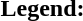<table class="toccolours" style="font-size:100%; white-space:nowrap;">
<tr>
<td><strong>Legend:</strong></td>
<td>      </td>
</tr>
<tr>
<td></td>
</tr>
<tr>
<td></td>
</tr>
</table>
